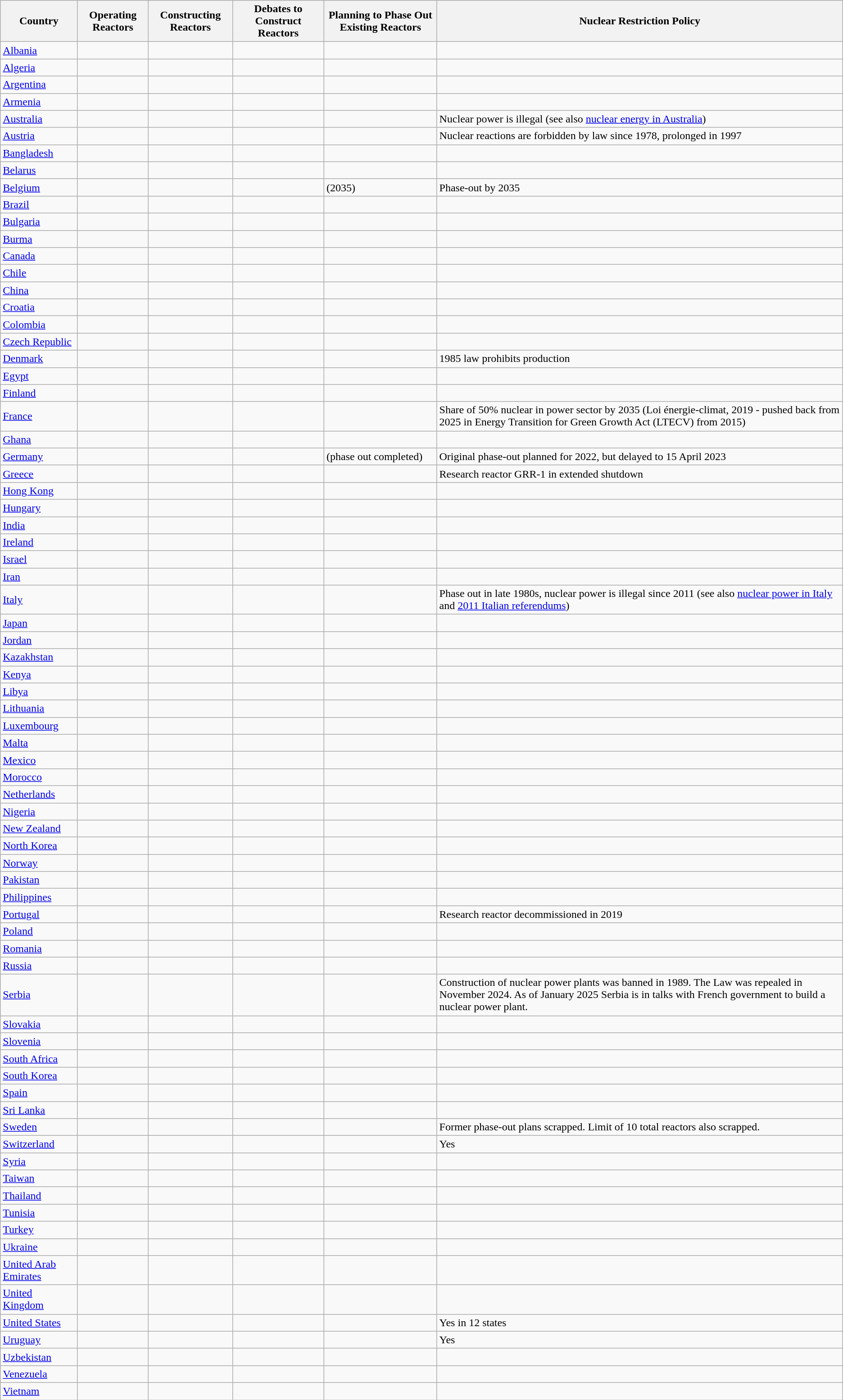<table class="wikitable sortable">
<tr>
<th>Country</th>
<th>Operating Reactors</th>
<th>Constructing Reactors</th>
<th>Debates to Construct Reactors</th>
<th>Planning to Phase Out Existing Reactors</th>
<th>Nuclear Restriction Policy</th>
</tr>
<tr>
<td><a href='#'>Albania</a></td>
<td></td>
<td></td>
<td></td>
<td></td>
<td></td>
</tr>
<tr>
<td><a href='#'>Algeria</a></td>
<td></td>
<td></td>
<td></td>
<td></td>
<td></td>
</tr>
<tr>
<td><a href='#'>Argentina</a></td>
<td></td>
<td></td>
<td></td>
<td></td>
<td></td>
</tr>
<tr>
<td><a href='#'>Armenia</a></td>
<td></td>
<td></td>
<td></td>
<td></td>
<td></td>
</tr>
<tr>
<td><a href='#'>Australia</a></td>
<td></td>
<td></td>
<td></td>
<td></td>
<td>Nuclear power is illegal (see also <a href='#'>nuclear energy in Australia</a>)</td>
</tr>
<tr>
<td><a href='#'>Austria</a></td>
<td></td>
<td></td>
<td></td>
<td></td>
<td>Nuclear reactions are forbidden by law since 1978, prolonged in 1997</td>
</tr>
<tr>
<td><a href='#'>Bangladesh</a></td>
<td></td>
<td></td>
<td></td>
<td></td>
<td></td>
</tr>
<tr>
<td><a href='#'>Belarus</a></td>
<td></td>
<td></td>
<td></td>
<td></td>
<td></td>
</tr>
<tr>
<td><a href='#'>Belgium</a></td>
<td></td>
<td></td>
<td></td>
<td> (2035)</td>
<td>Phase-out by 2035</td>
</tr>
<tr>
<td><a href='#'>Brazil</a></td>
<td></td>
<td></td>
<td></td>
<td></td>
<td></td>
</tr>
<tr>
<td><a href='#'>Bulgaria</a></td>
<td></td>
<td></td>
<td></td>
<td></td>
<td></td>
</tr>
<tr>
<td><a href='#'>Burma</a></td>
<td></td>
<td></td>
<td></td>
<td></td>
<td></td>
</tr>
<tr>
<td><a href='#'>Canada</a></td>
<td></td>
<td></td>
<td></td>
<td></td>
<td></td>
</tr>
<tr>
<td><a href='#'>Chile</a></td>
<td></td>
<td></td>
<td></td>
<td></td>
<td></td>
</tr>
<tr>
<td><a href='#'>China</a></td>
<td></td>
<td></td>
<td></td>
<td></td>
<td></td>
</tr>
<tr>
<td><a href='#'>Croatia</a></td>
<td></td>
<td></td>
<td></td>
<td></td>
<td></td>
</tr>
<tr>
<td><a href='#'>Colombia</a></td>
<td></td>
<td></td>
<td></td>
<td></td>
<td></td>
</tr>
<tr>
<td><a href='#'>Czech Republic</a></td>
<td></td>
<td></td>
<td></td>
<td></td>
<td></td>
</tr>
<tr>
<td><a href='#'>Denmark</a></td>
<td></td>
<td></td>
<td></td>
<td></td>
<td>1985 law prohibits production</td>
</tr>
<tr>
<td><a href='#'>Egypt</a></td>
<td></td>
<td></td>
<td></td>
<td></td>
<td></td>
</tr>
<tr>
<td><a href='#'>Finland</a></td>
<td></td>
<td></td>
<td></td>
<td></td>
<td></td>
</tr>
<tr>
<td><a href='#'>France</a></td>
<td></td>
<td></td>
<td></td>
<td></td>
<td>Share of 50% nuclear in power sector by 2035 (Loi énergie-climat, 2019 - pushed back from 2025 in Energy Transition for Green Growth Act (LTECV) from 2015)</td>
</tr>
<tr>
<td><a href='#'>Ghana</a></td>
<td></td>
<td></td>
<td></td>
<td></td>
<td></td>
</tr>
<tr>
<td><a href='#'>Germany</a></td>
<td></td>
<td></td>
<td></td>
<td> (phase out completed)</td>
<td>Original phase-out planned for 2022, but delayed to 15 April 2023</td>
</tr>
<tr>
<td><a href='#'>Greece</a></td>
<td></td>
<td></td>
<td></td>
<td></td>
<td>Research reactor GRR-1 in extended shutdown</td>
</tr>
<tr>
<td><a href='#'>Hong Kong</a></td>
<td></td>
<td></td>
<td></td>
<td></td>
<td></td>
</tr>
<tr>
<td><a href='#'>Hungary</a></td>
<td></td>
<td></td>
<td></td>
<td></td>
<td></td>
</tr>
<tr>
<td><a href='#'>India</a></td>
<td></td>
<td></td>
<td></td>
<td></td>
<td></td>
</tr>
<tr>
<td><a href='#'>Ireland</a></td>
<td></td>
<td></td>
<td></td>
<td></td>
<td></td>
</tr>
<tr>
<td><a href='#'>Israel</a></td>
<td></td>
<td></td>
<td></td>
<td></td>
<td></td>
</tr>
<tr>
<td><a href='#'>Iran</a></td>
<td></td>
<td></td>
<td></td>
<td></td>
<td></td>
</tr>
<tr>
<td><a href='#'>Italy</a></td>
<td></td>
<td></td>
<td></td>
<td></td>
<td>Phase out in late 1980s, nuclear power is illegal since 2011 (see also <a href='#'>nuclear power in Italy</a> and <a href='#'>2011 Italian referendums</a>)</td>
</tr>
<tr>
<td><a href='#'>Japan</a></td>
<td></td>
<td></td>
<td></td>
<td></td>
<td></td>
</tr>
<tr>
<td><a href='#'>Jordan</a></td>
<td></td>
<td></td>
<td></td>
<td></td>
<td></td>
</tr>
<tr>
<td><a href='#'>Kazakhstan</a></td>
<td></td>
<td></td>
<td></td>
<td></td>
<td></td>
</tr>
<tr>
<td><a href='#'>Kenya</a></td>
<td></td>
<td></td>
<td></td>
<td></td>
<td></td>
</tr>
<tr>
<td><a href='#'>Libya</a></td>
<td></td>
<td></td>
<td></td>
<td></td>
<td></td>
</tr>
<tr>
<td><a href='#'>Lithuania</a></td>
<td></td>
<td></td>
<td></td>
<td></td>
<td></td>
</tr>
<tr>
<td><a href='#'>Luxembourg</a></td>
<td></td>
<td></td>
<td></td>
<td></td>
<td></td>
</tr>
<tr>
<td><a href='#'>Malta</a></td>
<td></td>
<td></td>
<td></td>
<td></td>
<td></td>
</tr>
<tr>
<td><a href='#'>Mexico</a></td>
<td></td>
<td></td>
<td></td>
<td></td>
<td></td>
</tr>
<tr>
<td><a href='#'>Morocco</a></td>
<td></td>
<td></td>
<td></td>
<td></td>
<td></td>
</tr>
<tr>
<td><a href='#'>Netherlands</a></td>
<td></td>
<td></td>
<td></td>
<td></td>
<td></td>
</tr>
<tr>
<td><a href='#'>Nigeria</a></td>
<td></td>
<td></td>
<td></td>
<td></td>
<td></td>
</tr>
<tr>
<td><a href='#'>New Zealand</a></td>
<td></td>
<td></td>
<td></td>
<td></td>
<td></td>
</tr>
<tr>
<td><a href='#'>North Korea</a></td>
<td></td>
<td></td>
<td></td>
<td></td>
<td></td>
</tr>
<tr>
<td><a href='#'>Norway</a></td>
<td></td>
<td></td>
<td></td>
<td></td>
<td></td>
</tr>
<tr>
<td><a href='#'>Pakistan</a></td>
<td></td>
<td></td>
<td></td>
<td></td>
<td></td>
</tr>
<tr>
<td><a href='#'>Philippines</a></td>
<td></td>
<td></td>
<td></td>
<td></td>
<td></td>
</tr>
<tr>
<td><a href='#'>Portugal</a></td>
<td></td>
<td></td>
<td></td>
<td></td>
<td>Research reactor decommissioned in 2019</td>
</tr>
<tr>
<td><a href='#'>Poland</a></td>
<td></td>
<td></td>
<td></td>
<td></td>
<td></td>
</tr>
<tr>
<td><a href='#'>Romania</a></td>
<td></td>
<td></td>
<td></td>
<td></td>
<td></td>
</tr>
<tr>
<td><a href='#'>Russia</a></td>
<td></td>
<td></td>
<td></td>
<td></td>
<td></td>
</tr>
<tr>
<td><a href='#'>Serbia</a></td>
<td></td>
<td></td>
<td></td>
<td></td>
<td>Construction of nuclear power plants was banned in 1989. The Law was repealed in November 2024. As of January 2025 Serbia is in talks with French government to build a nuclear power plant.</td>
</tr>
<tr>
<td><a href='#'>Slovakia</a></td>
<td></td>
<td></td>
<td></td>
<td></td>
<td></td>
</tr>
<tr>
<td><a href='#'>Slovenia</a></td>
<td></td>
<td></td>
<td></td>
<td></td>
<td></td>
</tr>
<tr>
<td><a href='#'>South Africa</a></td>
<td></td>
<td></td>
<td></td>
<td></td>
<td></td>
</tr>
<tr>
<td><a href='#'>South Korea</a></td>
<td></td>
<td></td>
<td></td>
<td></td>
<td></td>
</tr>
<tr>
<td><a href='#'>Spain</a></td>
<td></td>
<td></td>
<td></td>
<td></td>
<td></td>
</tr>
<tr>
<td><a href='#'>Sri Lanka</a></td>
<td></td>
<td></td>
<td></td>
<td></td>
<td></td>
</tr>
<tr>
<td><a href='#'>Sweden</a></td>
<td></td>
<td></td>
<td></td>
<td></td>
<td>Former phase-out plans scrapped. Limit of 10 total reactors also scrapped.</td>
</tr>
<tr>
<td><a href='#'>Switzerland</a></td>
<td></td>
<td></td>
<td></td>
<td></td>
<td>Yes </td>
</tr>
<tr>
<td><a href='#'>Syria</a></td>
<td></td>
<td></td>
<td></td>
<td></td>
<td></td>
</tr>
<tr>
<td><a href='#'>Taiwan</a></td>
<td></td>
<td></td>
<td></td>
<td></td>
<td></td>
</tr>
<tr>
<td><a href='#'>Thailand</a></td>
<td></td>
<td></td>
<td></td>
<td></td>
<td></td>
</tr>
<tr>
<td><a href='#'>Tunisia</a></td>
<td></td>
<td></td>
<td></td>
<td></td>
<td></td>
</tr>
<tr>
<td><a href='#'>Turkey</a></td>
<td></td>
<td></td>
<td></td>
<td></td>
<td></td>
</tr>
<tr>
<td><a href='#'>Ukraine</a></td>
<td></td>
<td></td>
<td></td>
<td></td>
<td></td>
</tr>
<tr>
<td><a href='#'>United Arab Emirates</a></td>
<td></td>
<td></td>
<td></td>
<td></td>
<td></td>
</tr>
<tr>
<td><a href='#'>United Kingdom</a></td>
<td></td>
<td></td>
<td></td>
<td></td>
<td></td>
</tr>
<tr>
<td><a href='#'>United States</a></td>
<td></td>
<td></td>
<td></td>
<td></td>
<td>Yes in 12 states</td>
</tr>
<tr>
<td><a href='#'>Uruguay</a></td>
<td></td>
<td></td>
<td></td>
<td></td>
<td>Yes</td>
</tr>
<tr>
<td><a href='#'>Uzbekistan</a></td>
<td></td>
<td></td>
<td></td>
<td></td>
</tr>
<tr>
<td><a href='#'>Venezuela</a></td>
<td></td>
<td></td>
<td></td>
<td></td>
<td></td>
</tr>
<tr>
<td><a href='#'>Vietnam</a></td>
<td></td>
<td></td>
<td></td>
<td></td>
<td></td>
</tr>
</table>
